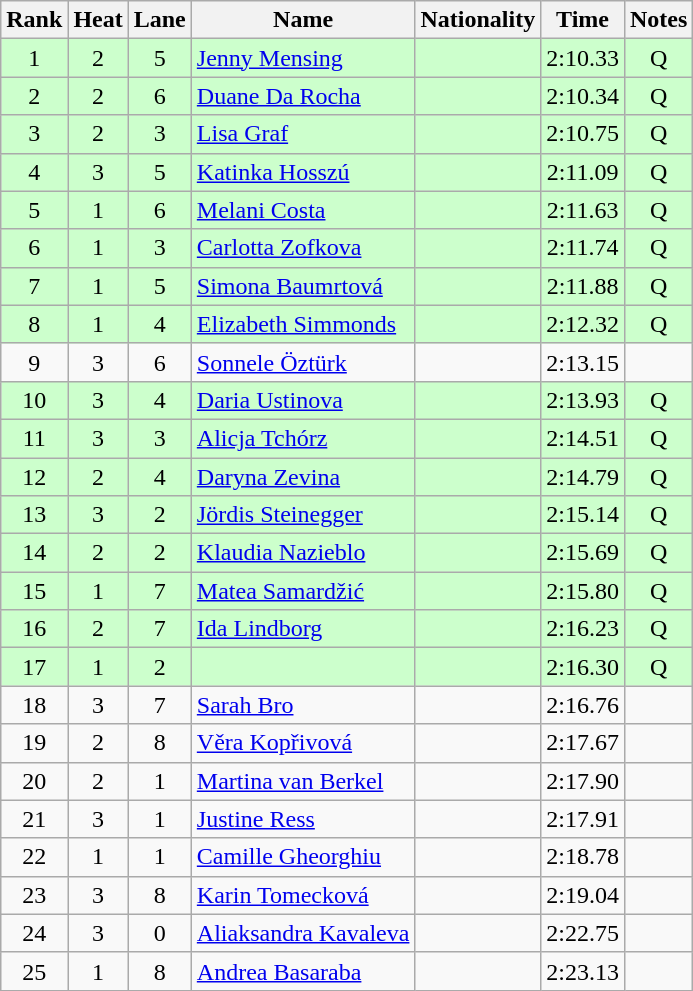<table class="wikitable sortable" style="text-align:center">
<tr>
<th>Rank</th>
<th>Heat</th>
<th>Lane</th>
<th>Name</th>
<th>Nationality</th>
<th>Time</th>
<th>Notes</th>
</tr>
<tr bgcolor=ccffcc>
<td>1</td>
<td>2</td>
<td>5</td>
<td align=left><a href='#'>Jenny Mensing</a></td>
<td align=left></td>
<td>2:10.33</td>
<td>Q</td>
</tr>
<tr bgcolor=ccffcc>
<td>2</td>
<td>2</td>
<td>6</td>
<td align=left><a href='#'>Duane Da Rocha</a></td>
<td align=left></td>
<td>2:10.34</td>
<td>Q</td>
</tr>
<tr bgcolor=ccffcc>
<td>3</td>
<td>2</td>
<td>3</td>
<td align=left><a href='#'>Lisa Graf</a></td>
<td align=left></td>
<td>2:10.75</td>
<td>Q</td>
</tr>
<tr bgcolor=ccffcc>
<td>4</td>
<td>3</td>
<td>5</td>
<td align=left><a href='#'>Katinka Hosszú</a></td>
<td align=left></td>
<td>2:11.09</td>
<td>Q</td>
</tr>
<tr bgcolor=ccffcc>
<td>5</td>
<td>1</td>
<td>6</td>
<td align=left><a href='#'>Melani Costa</a></td>
<td align=left></td>
<td>2:11.63</td>
<td>Q</td>
</tr>
<tr bgcolor=ccffcc>
<td>6</td>
<td>1</td>
<td>3</td>
<td align=left><a href='#'>Carlotta Zofkova</a></td>
<td align=left></td>
<td>2:11.74</td>
<td>Q</td>
</tr>
<tr bgcolor=ccffcc>
<td>7</td>
<td>1</td>
<td>5</td>
<td align=left><a href='#'>Simona Baumrtová</a></td>
<td align=left></td>
<td>2:11.88</td>
<td>Q</td>
</tr>
<tr bgcolor=ccffcc>
<td>8</td>
<td>1</td>
<td>4</td>
<td align=left><a href='#'>Elizabeth Simmonds</a></td>
<td align=left></td>
<td>2:12.32</td>
<td>Q</td>
</tr>
<tr>
<td>9</td>
<td>3</td>
<td>6</td>
<td align=left><a href='#'>Sonnele Öztürk</a></td>
<td align=left></td>
<td>2:13.15</td>
<td></td>
</tr>
<tr bgcolor=ccffcc>
<td>10</td>
<td>3</td>
<td>4</td>
<td align=left><a href='#'>Daria Ustinova</a></td>
<td align=left></td>
<td>2:13.93</td>
<td>Q</td>
</tr>
<tr bgcolor=ccffcc>
<td>11</td>
<td>3</td>
<td>3</td>
<td align=left><a href='#'>Alicja Tchórz</a></td>
<td align=left></td>
<td>2:14.51</td>
<td>Q</td>
</tr>
<tr bgcolor=ccffcc>
<td>12</td>
<td>2</td>
<td>4</td>
<td align=left><a href='#'>Daryna Zevina</a></td>
<td align=left></td>
<td>2:14.79</td>
<td>Q</td>
</tr>
<tr bgcolor=ccffcc>
<td>13</td>
<td>3</td>
<td>2</td>
<td align=left><a href='#'>Jördis Steinegger</a></td>
<td align=left></td>
<td>2:15.14</td>
<td>Q</td>
</tr>
<tr bgcolor=ccffcc>
<td>14</td>
<td>2</td>
<td>2</td>
<td align=left><a href='#'>Klaudia Nazieblo</a></td>
<td align=left></td>
<td>2:15.69</td>
<td>Q</td>
</tr>
<tr bgcolor=ccffcc>
<td>15</td>
<td>1</td>
<td>7</td>
<td align=left><a href='#'>Matea Samardžić</a></td>
<td align=left></td>
<td>2:15.80</td>
<td>Q</td>
</tr>
<tr bgcolor=ccffcc>
<td>16</td>
<td>2</td>
<td>7</td>
<td align=left><a href='#'>Ida Lindborg</a></td>
<td align=left></td>
<td>2:16.23</td>
<td>Q</td>
</tr>
<tr bgcolor=ccffcc>
<td>17</td>
<td>1</td>
<td>2</td>
<td align=left></td>
<td align=left></td>
<td>2:16.30</td>
<td>Q</td>
</tr>
<tr>
<td>18</td>
<td>3</td>
<td>7</td>
<td align=left><a href='#'>Sarah Bro</a></td>
<td align=left></td>
<td>2:16.76</td>
<td></td>
</tr>
<tr>
<td>19</td>
<td>2</td>
<td>8</td>
<td align=left><a href='#'>Věra Kopřivová</a></td>
<td align=left></td>
<td>2:17.67</td>
<td></td>
</tr>
<tr>
<td>20</td>
<td>2</td>
<td>1</td>
<td align=left><a href='#'>Martina van Berkel</a></td>
<td align=left></td>
<td>2:17.90</td>
<td></td>
</tr>
<tr>
<td>21</td>
<td>3</td>
<td>1</td>
<td align=left><a href='#'>Justine Ress</a></td>
<td align=left></td>
<td>2:17.91</td>
<td></td>
</tr>
<tr>
<td>22</td>
<td>1</td>
<td>1</td>
<td align=left><a href='#'>Camille Gheorghiu</a></td>
<td align=left></td>
<td>2:18.78</td>
<td></td>
</tr>
<tr>
<td>23</td>
<td>3</td>
<td>8</td>
<td align=left><a href='#'>Karin Tomecková</a></td>
<td align=left></td>
<td>2:19.04</td>
<td></td>
</tr>
<tr>
<td>24</td>
<td>3</td>
<td>0</td>
<td align=left><a href='#'>Aliaksandra Kavaleva</a></td>
<td align=left></td>
<td>2:22.75</td>
<td></td>
</tr>
<tr>
<td>25</td>
<td>1</td>
<td>8</td>
<td align=left><a href='#'>Andrea Basaraba</a></td>
<td align=left></td>
<td>2:23.13</td>
<td></td>
</tr>
</table>
